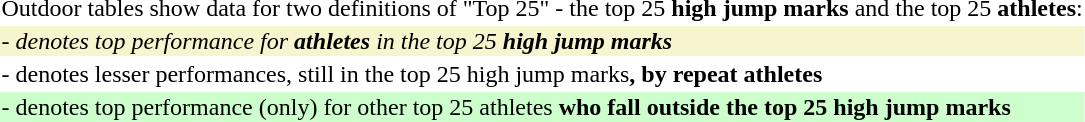<table style="wikitable">
<tr>
<td>Outdoor tables show data for two definitions of "Top 25" - the top 25 <strong>high jump marks</strong> and the top 25 <strong>athletes</strong>:</td>
</tr>
<tr>
<td style="background: #f6F5CE"><em>- denotes top performance for <strong>athletes</strong> in the top 25 <strong>high jump marks<strong><em></td>
</tr>
<tr>
<td></em>- denotes lesser performances, still in the top 25 </strong>high jump marks<strong>, by repeat athletes<em></td>
</tr>
<tr>
<td style="background: #CCFFCC"></em>- denotes top performance (only) for other top 25 </strong>athletes<strong> who fall outside the top 25 high jump marks<em></td>
</tr>
</table>
